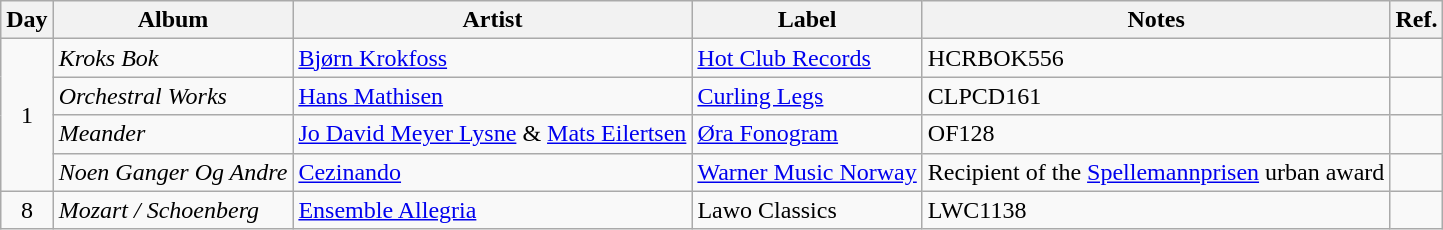<table class="wikitable">
<tr>
<th>Day</th>
<th>Album</th>
<th>Artist</th>
<th>Label</th>
<th>Notes</th>
<th>Ref.</th>
</tr>
<tr>
<td rowspan="4" style="text-align:center;">1</td>
<td><em>Kroks Bok</em></td>
<td><a href='#'>Bjørn Krokfoss</a></td>
<td><a href='#'>Hot Club Records</a></td>
<td>HCRBOK556</td>
<td style="text-align:center;"></td>
</tr>
<tr>
<td><em>Orchestral Works</em></td>
<td><a href='#'>Hans Mathisen</a></td>
<td><a href='#'>Curling Legs</a></td>
<td>CLPCD161</td>
<td style="text-align:center;"></td>
</tr>
<tr>
<td><em>Meander</em></td>
<td><a href='#'>Jo David Meyer Lysne</a> & <a href='#'>Mats Eilertsen</a></td>
<td><a href='#'>Øra Fonogram</a></td>
<td>OF128</td>
<td style="text-align:center;"></td>
</tr>
<tr>
<td><em>Noen Ganger Og Andre</em></td>
<td><a href='#'>Cezinando</a></td>
<td><a href='#'>Warner Music Norway</a></td>
<td>Recipient of the <a href='#'>Spellemannprisen</a> urban award</td>
<td style="text-align:center;"></td>
</tr>
<tr>
<td rowspan="1" style="text-align:center;">8</td>
<td><em>Mozart / Schoenberg</em></td>
<td><a href='#'>Ensemble Allegria</a></td>
<td>Lawo Classics</td>
<td>LWC1138</td>
<td style="text-align:center;"></td>
</tr>
</table>
